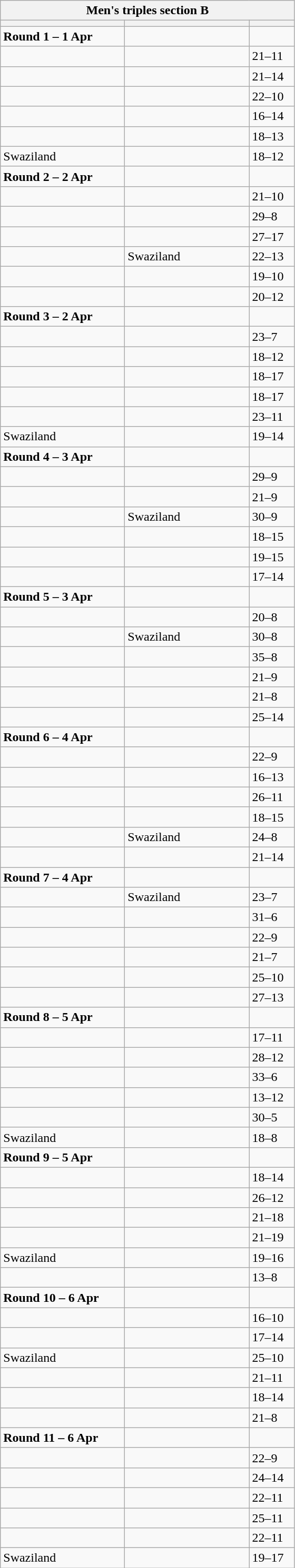<table class="wikitable">
<tr>
<th colspan="3">Men's triples section B</th>
</tr>
<tr>
<th width=150></th>
<th width=150></th>
<th width=50></th>
</tr>
<tr>
<td><strong>Round 1 – 1 Apr</strong></td>
<td></td>
<td></td>
</tr>
<tr>
<td></td>
<td></td>
<td>21–11</td>
</tr>
<tr>
<td></td>
<td></td>
<td>21–14</td>
</tr>
<tr>
<td></td>
<td></td>
<td>22–10</td>
</tr>
<tr>
<td></td>
<td></td>
<td>16–14</td>
</tr>
<tr>
<td></td>
<td></td>
<td>18–13</td>
</tr>
<tr>
<td> Swaziland</td>
<td></td>
<td>18–12</td>
</tr>
<tr>
<td><strong>Round 2 – 2 Apr</strong></td>
<td></td>
<td></td>
</tr>
<tr>
<td></td>
<td></td>
<td>21–10</td>
</tr>
<tr>
<td></td>
<td></td>
<td>29–8</td>
</tr>
<tr>
<td></td>
<td></td>
<td>27–17</td>
</tr>
<tr>
<td></td>
<td> Swaziland</td>
<td>22–13</td>
</tr>
<tr>
<td></td>
<td></td>
<td>19–10</td>
</tr>
<tr>
<td></td>
<td></td>
<td>20–12</td>
</tr>
<tr>
<td><strong>Round 3 – 2 Apr</strong></td>
<td></td>
<td></td>
</tr>
<tr>
<td></td>
<td></td>
<td>23–7</td>
</tr>
<tr>
<td></td>
<td></td>
<td>18–12</td>
</tr>
<tr>
<td></td>
<td></td>
<td>18–17</td>
</tr>
<tr>
<td></td>
<td></td>
<td>18–17</td>
</tr>
<tr>
<td></td>
<td></td>
<td>23–11</td>
</tr>
<tr>
<td> Swaziland</td>
<td></td>
<td>19–14</td>
</tr>
<tr>
<td><strong>Round 4 – 3 Apr</strong></td>
<td></td>
<td></td>
</tr>
<tr>
<td></td>
<td></td>
<td>29–9</td>
</tr>
<tr>
<td></td>
<td></td>
<td>21–9</td>
</tr>
<tr>
<td></td>
<td> Swaziland</td>
<td>30–9</td>
</tr>
<tr>
<td></td>
<td></td>
<td>18–15</td>
</tr>
<tr>
<td></td>
<td></td>
<td>19–15</td>
</tr>
<tr>
<td></td>
<td></td>
<td>17–14</td>
</tr>
<tr>
<td><strong>Round 5 – 3 Apr</strong></td>
<td></td>
<td></td>
</tr>
<tr>
<td></td>
<td></td>
<td>20–8</td>
</tr>
<tr>
<td></td>
<td> Swaziland</td>
<td>30–8</td>
</tr>
<tr>
<td></td>
<td></td>
<td>35–8</td>
</tr>
<tr>
<td></td>
<td></td>
<td>21–9</td>
</tr>
<tr>
<td></td>
<td></td>
<td>21–8</td>
</tr>
<tr>
<td></td>
<td></td>
<td>25–14</td>
</tr>
<tr>
<td><strong>Round 6  – 4 Apr</strong></td>
<td></td>
<td></td>
</tr>
<tr>
<td></td>
<td></td>
<td>22–9</td>
</tr>
<tr>
<td></td>
<td></td>
<td>16–13</td>
</tr>
<tr>
<td></td>
<td></td>
<td>26–11</td>
</tr>
<tr>
<td></td>
<td></td>
<td>18–15</td>
</tr>
<tr>
<td></td>
<td> Swaziland</td>
<td>24–8</td>
</tr>
<tr>
<td></td>
<td></td>
<td>21–14</td>
</tr>
<tr>
<td><strong>Round 7 – 4 Apr</strong></td>
<td></td>
<td></td>
</tr>
<tr>
<td></td>
<td> Swaziland</td>
<td>23–7</td>
</tr>
<tr>
<td></td>
<td></td>
<td>31–6</td>
</tr>
<tr>
<td></td>
<td></td>
<td>22–9</td>
</tr>
<tr>
<td></td>
<td></td>
<td>21–7</td>
</tr>
<tr>
<td></td>
<td></td>
<td>25–10</td>
</tr>
<tr>
<td></td>
<td></td>
<td>27–13</td>
</tr>
<tr>
<td><strong>Round 8 – 5 Apr</strong></td>
<td></td>
<td></td>
</tr>
<tr>
<td></td>
<td></td>
<td>17–11</td>
</tr>
<tr>
<td></td>
<td></td>
<td>28–12</td>
</tr>
<tr>
<td></td>
<td></td>
<td>33–6</td>
</tr>
<tr>
<td></td>
<td></td>
<td>13–12</td>
</tr>
<tr>
<td></td>
<td></td>
<td>30–5</td>
</tr>
<tr>
<td> Swaziland</td>
<td></td>
<td>18–8</td>
</tr>
<tr>
<td><strong>Round 9 – 5 Apr</strong></td>
<td></td>
<td></td>
</tr>
<tr>
<td></td>
<td></td>
<td>18–14</td>
</tr>
<tr>
<td></td>
<td></td>
<td>26–12</td>
</tr>
<tr>
<td></td>
<td></td>
<td>21–18</td>
</tr>
<tr>
<td></td>
<td></td>
<td>21–19</td>
</tr>
<tr>
<td> Swaziland</td>
<td></td>
<td>19–16</td>
</tr>
<tr>
<td></td>
<td></td>
<td>13–8</td>
</tr>
<tr>
<td><strong>Round 10 – 6 Apr</strong></td>
<td></td>
<td></td>
</tr>
<tr>
<td></td>
<td></td>
<td>16–10</td>
</tr>
<tr>
<td></td>
<td></td>
<td>17–14</td>
</tr>
<tr>
<td> Swaziland</td>
<td></td>
<td>25–10</td>
</tr>
<tr>
<td></td>
<td></td>
<td>21–11</td>
</tr>
<tr>
<td></td>
<td></td>
<td>18–14</td>
</tr>
<tr>
<td></td>
<td></td>
<td>21–8</td>
</tr>
<tr>
<td><strong>Round 11 – 6 Apr</strong></td>
<td></td>
<td></td>
</tr>
<tr>
<td></td>
<td></td>
<td>22–9</td>
</tr>
<tr>
<td></td>
<td></td>
<td>24–14</td>
</tr>
<tr>
<td></td>
<td></td>
<td>22–11</td>
</tr>
<tr>
<td></td>
<td></td>
<td>25–11</td>
</tr>
<tr>
<td></td>
<td></td>
<td>22–11</td>
</tr>
<tr>
<td> Swaziland</td>
<td></td>
<td>19–17</td>
</tr>
</table>
